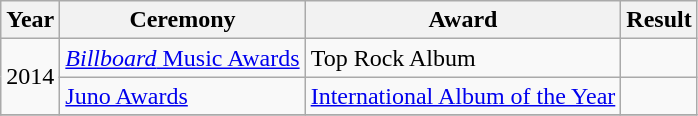<table class="wikitable">
<tr>
<th>Year</th>
<th>Ceremony</th>
<th>Award</th>
<th>Result</th>
</tr>
<tr>
<td rowspan="2">2014</td>
<td><a href='#'><em>Billboard</em> Music Awards</a></td>
<td>Top Rock Album</td>
<td></td>
</tr>
<tr>
<td><a href='#'>Juno Awards</a></td>
<td><a href='#'>International Album of the Year</a></td>
<td></td>
</tr>
<tr>
</tr>
</table>
